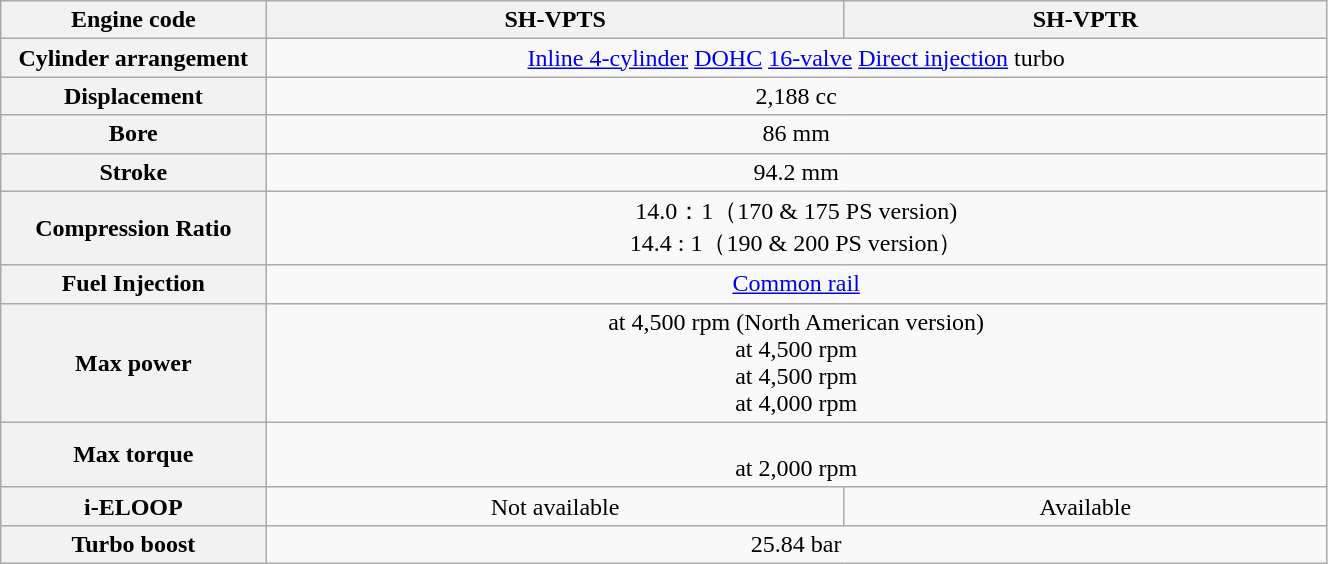<table class="wikitable" width="70%" style="text-align:center">
<tr>
<th>Engine code</th>
<th>SH-VPTS</th>
<th>SH-VPTR</th>
</tr>
<tr>
<th style="width:20%">Cylinder arrangement</th>
<td colspan=2><a href='#'>Inline 4-cylinder</a> <a href='#'>DOHC</a> <a href='#'>16-valve</a> <a href='#'>Direct injection</a> turbo</td>
</tr>
<tr>
<th>Displacement</th>
<td colspan=2>2,188 cc</td>
</tr>
<tr>
<th>Bore</th>
<td colspan=2>86 mm</td>
</tr>
<tr>
<th>Stroke</th>
<td colspan=2>94.2 mm</td>
</tr>
<tr>
<th>Compression Ratio</th>
<td colspan=2>14.0：1（170 & 175 PS version)<br>14.4 : 1（190 & 200 PS version）</td>
</tr>
<tr>
<th>Fuel Injection</th>
<td colspan=2><a href='#'>Common rail</a></td>
</tr>
<tr>
<th>Max power</th>
<td colspan=2> at 4,500 rpm (North American version)<br> at 4,500 rpm<br> at 4,500 rpm<br> at 4,000 rpm</td>
</tr>
<tr>
<th>Max torque</th>
<td colspan=2><br> at 2,000 rpm</td>
</tr>
<tr>
<th>i-ELOOP</th>
<td>Not available</td>
<td>Available</td>
</tr>
<tr>
<th>Turbo boost</th>
<td colspan="2">25.84 bar</td>
</tr>
</table>
